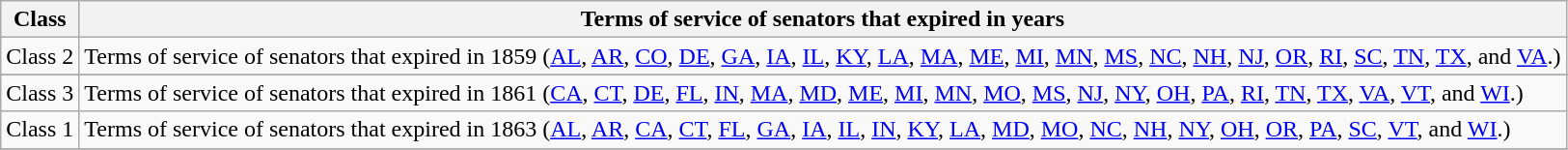<table class="wikitable sortable">
<tr valign=bottom>
<th>Class</th>
<th>Terms of service of senators that expired in years</th>
</tr>
<tr>
<td>Class 2</td>
<td>Terms of service of senators that expired in 1859 (<a href='#'>AL</a>, <a href='#'>AR</a>, <a href='#'>CO</a>, <a href='#'>DE</a>, <a href='#'>GA</a>, <a href='#'>IA</a>, <a href='#'>IL</a>, <a href='#'>KY</a>, <a href='#'>LA</a>, <a href='#'>MA</a>, <a href='#'>ME</a>, <a href='#'>MI</a>, <a href='#'>MN</a>, <a href='#'>MS</a>, <a href='#'>NC</a>, <a href='#'>NH</a>, <a href='#'>NJ</a>, <a href='#'>OR</a>, <a href='#'>RI</a>, <a href='#'>SC</a>, <a href='#'>TN</a>, <a href='#'>TX</a>, and <a href='#'>VA</a>.)</td>
</tr>
<tr>
</tr>
<tr>
<td>Class 3</td>
<td>Terms of service of senators that expired in 1861 (<a href='#'>CA</a>, <a href='#'>CT</a>, <a href='#'>DE</a>, <a href='#'>FL</a>, <a href='#'>IN</a>, <a href='#'>MA</a>, <a href='#'>MD</a>, <a href='#'>ME</a>,  <a href='#'>MI</a>, <a href='#'>MN</a>, <a href='#'>MO</a>, <a href='#'>MS</a>, <a href='#'>NJ</a>, <a href='#'>NY</a>, <a href='#'>OH</a>, <a href='#'>PA</a>, <a href='#'>RI</a>, <a href='#'>TN</a>, <a href='#'>TX</a>, <a href='#'>VA</a>, <a href='#'>VT</a>, and <a href='#'>WI</a>.)</td>
</tr>
<tr>
<td>Class 1</td>
<td>Terms of service of senators that expired in 1863 (<a href='#'>AL</a>, <a href='#'>AR</a>, <a href='#'>CA</a>, <a href='#'>CT</a>, <a href='#'>FL</a>, <a href='#'>GA</a>, <a href='#'>IA</a>, <a href='#'>IL</a>, <a href='#'>IN</a>, <a href='#'>KY</a>, <a href='#'>LA</a>, <a href='#'>MD</a>, <a href='#'>MO</a>, <a href='#'>NC</a>, <a href='#'>NH</a>, <a href='#'>NY</a>, <a href='#'>OH</a>, <a href='#'>OR</a>, <a href='#'>PA</a>, <a href='#'>SC</a>, <a href='#'>VT</a>, and <a href='#'>WI</a>.)</td>
</tr>
<tr>
</tr>
</table>
